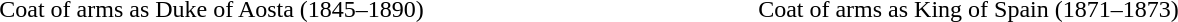<table border="0" align="center" width="80%">
<tr>
<th width=25%></th>
<th width=25%></th>
</tr>
<tr>
<td style="text-align: center;">Coat of arms as Duke of Aosta (1845–1890)</td>
<td style="text-align: center;">Coat of arms as King of Spain (1871–1873)</td>
</tr>
</table>
